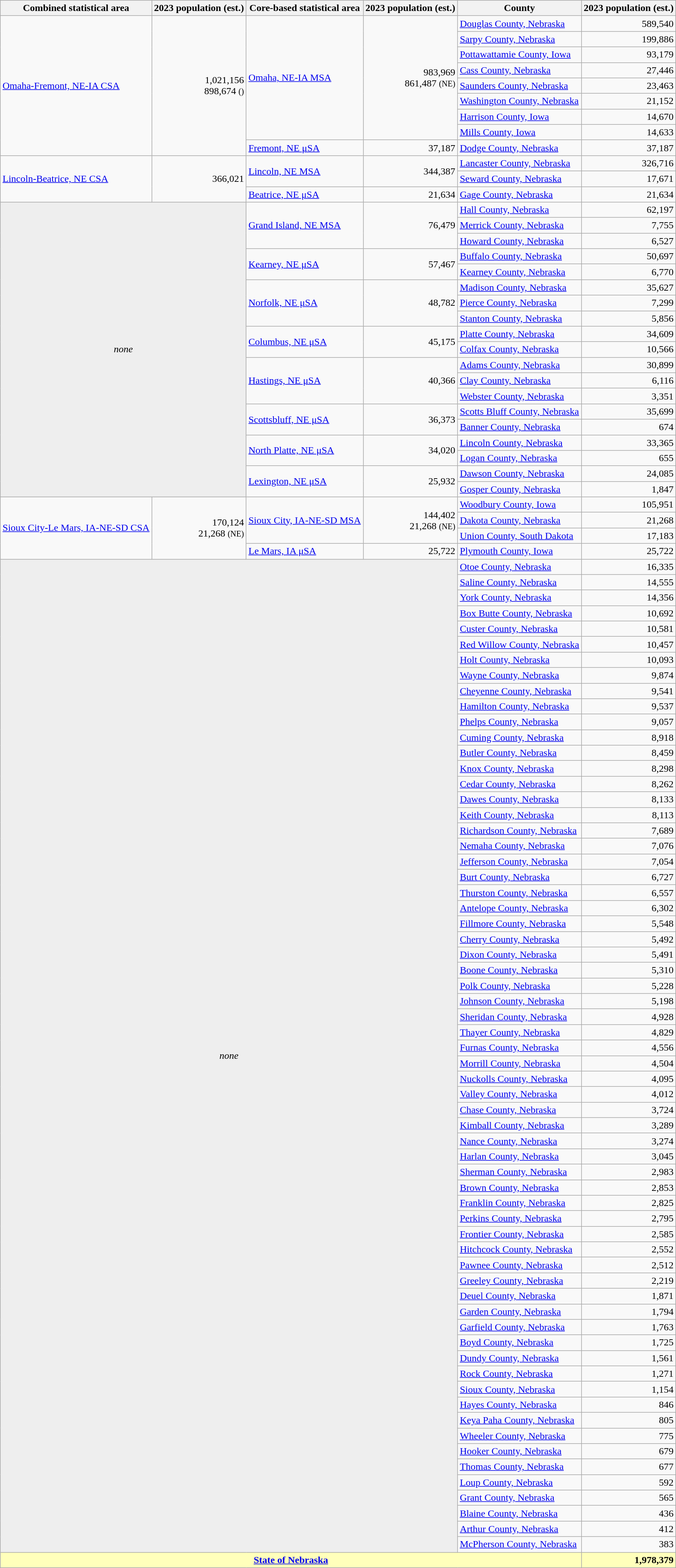<table class=wikitable>
<tr>
<th>Combined statistical area</th>
<th>2023 population (est.)</th>
<th>Core-based statistical area</th>
<th>2023 population (est.)</th>
<th>County</th>
<th>2023 population (est.)</th>
</tr>
<tr>
<td rowspan=9><a href='#'><span>Omaha-Fremont, NE-IA CSA</span></a></td>
<td rowspan=9 align=right><span>1,021,156</span><br>898,674 <small>()</small></td>
<td rowspan=8><a href='#'><span>Omaha, NE-IA MSA</span></a></td>
<td rowspan=8 align=right><span>983,969</span><br>861,487 <small>(NE)</small></td>
<td><a href='#'>Douglas County, Nebraska</a></td>
<td align=right>589,540</td>
</tr>
<tr>
<td><a href='#'>Sarpy County, Nebraska</a></td>
<td align=right>199,886</td>
</tr>
<tr>
<td><a href='#'><span>Pottawattamie County, Iowa</span></a></td>
<td align=right><span>93,179</span></td>
</tr>
<tr>
<td><a href='#'>Cass County, Nebraska</a></td>
<td align=right>27,446</td>
</tr>
<tr>
<td><a href='#'>Saunders County, Nebraska</a></td>
<td align=right>23,463</td>
</tr>
<tr>
<td><a href='#'>Washington County, Nebraska</a></td>
<td align=right>21,152</td>
</tr>
<tr>
<td><a href='#'><span>Harrison County, Iowa</span></a></td>
<td align=right><span>14,670</span></td>
</tr>
<tr>
<td><a href='#'><span>Mills County, Iowa</span></a></td>
<td align=right><span>14,633</span></td>
</tr>
<tr>
<td rowspan=1><a href='#'>Fremont, NE μSA</a></td>
<td rowspan=1 align=right>37,187</td>
<td><a href='#'>Dodge County, Nebraska</a></td>
<td align=right>37,187</td>
</tr>
<tr>
<td rowspan=3><a href='#'>Lincoln-Beatrice, NE CSA</a></td>
<td rowspan=3 align=right>366,021</td>
<td rowspan=2><a href='#'>Lincoln, NE MSA</a></td>
<td rowspan=2 align=right>344,387</td>
<td><a href='#'>Lancaster County, Nebraska</a></td>
<td align=right>326,716</td>
</tr>
<tr>
<td><a href='#'>Seward County, Nebraska</a></td>
<td align=right>17,671</td>
</tr>
<tr>
<td rowspan=1><a href='#'>Beatrice, NE μSA</a></td>
<td rowspan=1 align=right>21,634</td>
<td><a href='#'>Gage County, Nebraska</a></td>
<td align=right>21,634</td>
</tr>
<tr>
<td rowspan=19 colspan=2 align=center bgcolor=#EEEEEE><em>none</em></td>
<td rowspan=3><a href='#'>Grand Island, NE MSA</a></td>
<td rowspan=3 align=right>76,479</td>
<td><a href='#'>Hall County, Nebraska</a></td>
<td align=right>62,197</td>
</tr>
<tr>
<td><a href='#'>Merrick County, Nebraska</a></td>
<td align=right>7,755</td>
</tr>
<tr>
<td><a href='#'>Howard County, Nebraska</a></td>
<td align=right>6,527</td>
</tr>
<tr>
<td rowspan=2><a href='#'>Kearney, NE μSA</a></td>
<td rowspan=2 align=right>57,467</td>
<td><a href='#'>Buffalo County, Nebraska</a></td>
<td align=right>50,697</td>
</tr>
<tr>
<td><a href='#'>Kearney County, Nebraska</a></td>
<td align=right>6,770</td>
</tr>
<tr>
<td rowspan=3><a href='#'>Norfolk, NE μSA</a></td>
<td rowspan=3 align=right>48,782</td>
<td><a href='#'>Madison County, Nebraska</a></td>
<td align=right>35,627</td>
</tr>
<tr>
<td><a href='#'>Pierce County, Nebraska</a></td>
<td align=right>7,299</td>
</tr>
<tr>
<td><a href='#'>Stanton County, Nebraska</a></td>
<td align=right>5,856</td>
</tr>
<tr>
<td rowspan=2><a href='#'>Columbus, NE μSA</a></td>
<td rowspan=2 align=right>45,175</td>
<td><a href='#'>Platte County, Nebraska</a></td>
<td align=right>34,609</td>
</tr>
<tr>
<td><a href='#'>Colfax County, Nebraska</a></td>
<td align=right>10,566</td>
</tr>
<tr>
<td rowspan=3><a href='#'>Hastings, NE μSA</a></td>
<td rowspan=3 align=right>40,366</td>
<td><a href='#'>Adams County, Nebraska</a></td>
<td align=right>30,899</td>
</tr>
<tr>
<td><a href='#'>Clay County, Nebraska</a></td>
<td align=right>6,116</td>
</tr>
<tr>
<td><a href='#'>Webster County, Nebraska</a></td>
<td align=right>3,351</td>
</tr>
<tr>
<td rowspan=2><a href='#'>Scottsbluff, NE μSA</a></td>
<td rowspan=2 align=right>36,373</td>
<td><a href='#'>Scotts Bluff County, Nebraska</a></td>
<td align=right>35,699</td>
</tr>
<tr>
<td><a href='#'>Banner County, Nebraska</a></td>
<td align=right>674</td>
</tr>
<tr>
<td rowspan=2><a href='#'>North Platte, NE μSA</a></td>
<td rowspan=2 align=right>34,020</td>
<td><a href='#'>Lincoln County, Nebraska</a></td>
<td align=right>33,365</td>
</tr>
<tr>
<td><a href='#'>Logan County, Nebraska</a></td>
<td align=right>655</td>
</tr>
<tr>
<td rowspan=2><a href='#'>Lexington, NE μSA</a></td>
<td rowspan=2 align=right>25,932</td>
<td><a href='#'>Dawson County, Nebraska</a></td>
<td align=right>24,085</td>
</tr>
<tr>
<td><a href='#'>Gosper County, Nebraska</a></td>
<td align=right>1,847</td>
</tr>
<tr>
<td rowspan=4><a href='#'><span>Sioux City-Le Mars, IA-NE-SD CSA</span></a></td>
<td rowspan=4 align=right><span>170,124</span><br>21,268 <small>(NE)</small></td>
<td rowspan=3><a href='#'><span>Sioux City, IA-NE-SD MSA</span></a></td>
<td rowspan=3 align=right><span>144,402</span><br>21,268 <small>(NE)</small></td>
<td><a href='#'><span>Woodbury County, Iowa</span></a></td>
<td align=right><span>105,951</span></td>
</tr>
<tr>
<td><a href='#'>Dakota County, Nebraska</a></td>
<td align=right>21,268</td>
</tr>
<tr>
<td><a href='#'><span>Union County, South Dakota</span></a></td>
<td align=right><span>17,183</span></td>
</tr>
<tr>
<td rowspan=1><a href='#'><span>Le Mars, IA μSA</span></a></td>
<td rowspan=1 align=right><span>25,722</span></td>
<td><a href='#'><span>Plymouth County, Iowa</span></a></td>
<td align=right><span>25,722</span></td>
</tr>
<tr>
<td rowspan=64 colspan=4 align=center bgcolor=#EEEEEE><em>none</em></td>
<td><a href='#'>Otoe County, Nebraska</a></td>
<td align=right>16,335</td>
</tr>
<tr>
<td><a href='#'>Saline County, Nebraska</a></td>
<td align=right>14,555</td>
</tr>
<tr>
<td><a href='#'>York County, Nebraska</a></td>
<td align=right>14,356</td>
</tr>
<tr>
<td><a href='#'>Box Butte County, Nebraska</a></td>
<td align=right>10,692</td>
</tr>
<tr>
<td><a href='#'>Custer County, Nebraska</a></td>
<td align=right>10,581</td>
</tr>
<tr>
<td><a href='#'>Red Willow County, Nebraska</a></td>
<td align=right>10,457</td>
</tr>
<tr>
<td><a href='#'>Holt County, Nebraska</a></td>
<td align=right>10,093</td>
</tr>
<tr>
<td><a href='#'>Wayne County, Nebraska</a></td>
<td align=right>9,874</td>
</tr>
<tr>
<td><a href='#'>Cheyenne County, Nebraska</a></td>
<td align=right>9,541</td>
</tr>
<tr>
<td><a href='#'>Hamilton County, Nebraska</a></td>
<td align=right>9,537</td>
</tr>
<tr>
<td><a href='#'>Phelps County, Nebraska</a></td>
<td align=right>9,057</td>
</tr>
<tr>
<td><a href='#'>Cuming County, Nebraska</a></td>
<td align=right>8,918</td>
</tr>
<tr>
<td><a href='#'>Butler County, Nebraska</a></td>
<td align=right>8,459</td>
</tr>
<tr>
<td><a href='#'>Knox County, Nebraska</a></td>
<td align=right>8,298</td>
</tr>
<tr>
<td><a href='#'>Cedar County, Nebraska</a></td>
<td align=right>8,262</td>
</tr>
<tr>
<td><a href='#'>Dawes County, Nebraska</a></td>
<td align=right>8,133</td>
</tr>
<tr>
<td><a href='#'>Keith County, Nebraska</a></td>
<td align=right>8,113</td>
</tr>
<tr>
<td><a href='#'>Richardson County, Nebraska</a></td>
<td align=right>7,689</td>
</tr>
<tr>
<td><a href='#'>Nemaha County, Nebraska</a></td>
<td align=right>7,076</td>
</tr>
<tr>
<td><a href='#'>Jefferson County, Nebraska</a></td>
<td align=right>7,054</td>
</tr>
<tr>
<td><a href='#'>Burt County, Nebraska</a></td>
<td align=right>6,727</td>
</tr>
<tr>
<td><a href='#'>Thurston County, Nebraska</a></td>
<td align=right>6,557</td>
</tr>
<tr>
<td><a href='#'>Antelope County, Nebraska</a></td>
<td align=right>6,302</td>
</tr>
<tr>
<td><a href='#'>Fillmore County, Nebraska</a></td>
<td align=right>5,548</td>
</tr>
<tr>
<td><a href='#'>Cherry County, Nebraska</a></td>
<td align=right>5,492</td>
</tr>
<tr>
<td><a href='#'>Dixon County, Nebraska</a></td>
<td align=right>5,491</td>
</tr>
<tr>
<td><a href='#'>Boone County, Nebraska</a></td>
<td align=right>5,310</td>
</tr>
<tr>
<td><a href='#'>Polk County, Nebraska</a></td>
<td align=right>5,228</td>
</tr>
<tr>
<td><a href='#'>Johnson County, Nebraska</a></td>
<td align=right>5,198</td>
</tr>
<tr>
<td><a href='#'>Sheridan County, Nebraska</a></td>
<td align=right>4,928</td>
</tr>
<tr>
<td><a href='#'>Thayer County, Nebraska</a></td>
<td align=right>4,829</td>
</tr>
<tr>
<td><a href='#'>Furnas County, Nebraska</a></td>
<td align=right>4,556</td>
</tr>
<tr>
<td><a href='#'>Morrill County, Nebraska</a></td>
<td align=right>4,504</td>
</tr>
<tr>
<td><a href='#'>Nuckolls County, Nebraska</a></td>
<td align=right>4,095</td>
</tr>
<tr>
<td><a href='#'>Valley County, Nebraska</a></td>
<td align=right>4,012</td>
</tr>
<tr>
<td><a href='#'>Chase County, Nebraska</a></td>
<td align=right>3,724</td>
</tr>
<tr>
<td><a href='#'>Kimball County, Nebraska</a></td>
<td align=right>3,289</td>
</tr>
<tr>
<td><a href='#'>Nance County, Nebraska</a></td>
<td align=right>3,274</td>
</tr>
<tr>
<td><a href='#'>Harlan County, Nebraska</a></td>
<td align=right>3,045</td>
</tr>
<tr>
<td><a href='#'>Sherman County, Nebraska</a></td>
<td align=right>2,983</td>
</tr>
<tr>
<td><a href='#'>Brown County, Nebraska</a></td>
<td align=right>2,853</td>
</tr>
<tr>
<td><a href='#'>Franklin County, Nebraska</a></td>
<td align=right>2,825</td>
</tr>
<tr>
<td><a href='#'>Perkins County, Nebraska</a></td>
<td align=right>2,795</td>
</tr>
<tr>
<td><a href='#'>Frontier County, Nebraska</a></td>
<td align=right>2,585</td>
</tr>
<tr>
<td><a href='#'>Hitchcock County, Nebraska</a></td>
<td align=right>2,552</td>
</tr>
<tr>
<td><a href='#'>Pawnee County, Nebraska</a></td>
<td align=right>2,512</td>
</tr>
<tr>
<td><a href='#'>Greeley County, Nebraska</a></td>
<td align=right>2,219</td>
</tr>
<tr>
<td><a href='#'>Deuel County, Nebraska</a></td>
<td align=right>1,871</td>
</tr>
<tr>
<td><a href='#'>Garden County, Nebraska</a></td>
<td align=right>1,794</td>
</tr>
<tr>
<td><a href='#'>Garfield County, Nebraska</a></td>
<td align=right>1,763</td>
</tr>
<tr>
<td><a href='#'>Boyd County, Nebraska</a></td>
<td align=right>1,725</td>
</tr>
<tr>
<td><a href='#'>Dundy County, Nebraska</a></td>
<td align=right>1,561</td>
</tr>
<tr>
<td><a href='#'>Rock County, Nebraska</a></td>
<td align=right>1,271</td>
</tr>
<tr>
<td><a href='#'>Sioux County, Nebraska</a></td>
<td align=right>1,154</td>
</tr>
<tr>
<td><a href='#'>Hayes County, Nebraska</a></td>
<td align=right>846</td>
</tr>
<tr>
<td><a href='#'>Keya Paha County, Nebraska</a></td>
<td align=right>805</td>
</tr>
<tr>
<td><a href='#'>Wheeler County, Nebraska</a></td>
<td align=right>775</td>
</tr>
<tr>
<td><a href='#'>Hooker County, Nebraska</a></td>
<td align=right>679</td>
</tr>
<tr>
<td><a href='#'>Thomas County, Nebraska</a></td>
<td align=right>677</td>
</tr>
<tr>
<td><a href='#'>Loup County, Nebraska</a></td>
<td align=right>592</td>
</tr>
<tr>
<td><a href='#'>Grant County, Nebraska</a></td>
<td align=right>565</td>
</tr>
<tr>
<td><a href='#'>Blaine County, Nebraska</a></td>
<td align=right>436</td>
</tr>
<tr>
<td><a href='#'>Arthur County, Nebraska</a></td>
<td align=right>412</td>
</tr>
<tr>
<td><a href='#'>McPherson County, Nebraska</a></td>
<td align=right>383</td>
</tr>
<tr style="font-weight:bold;" bgcolor=#FFFFBB>
<td colspan=5 align=center><a href='#'>State of Nebraska</a></td>
<td align=right>1,978,379</td>
</tr>
</table>
